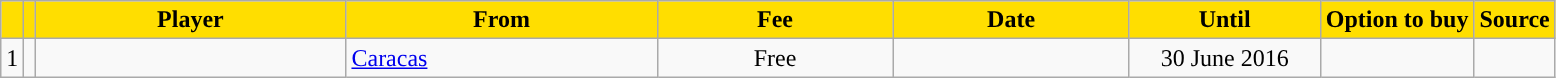<table class="wikitable sortable">
<tr>
<th style="background:#FFDE00"></th>
<th style="background:#FFDE00"></th>
<th width=200 style="background:#FFDE00">Player</th>
<th width=200 style="background:#FFDE00">From</th>
<th width=150 style="background:#FFDE00">Fee</th>
<th width=150 style="background:#FFDE00">Date</th>
<th width=120 style="background:#FFDE00">Until</th>
<th style="background:#FFDE00">Option to buy</th>
<th style="background:#FFDE00">Source</th>
</tr>
<tr>
<td align=center>1</td>
<td align=center></td>
<td></td>
<td> <a href='#'>Caracas</a></td>
<td align=center>Free</td>
<td align=center></td>
<td align=center>30 June 2016</td>
<td align=center></td>
<td align=center></td>
</tr>
</table>
